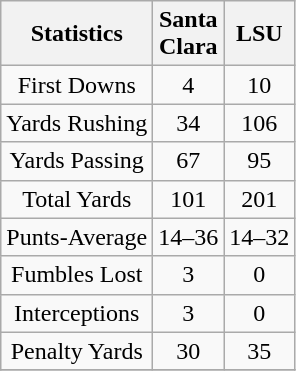<table class=wikitable style="text-align:center">
<tr>
<th>Statistics</th>
<th>Santa<br>Clara</th>
<th>LSU</th>
</tr>
<tr>
<td>First Downs</td>
<td>4</td>
<td>10</td>
</tr>
<tr>
<td>Yards Rushing</td>
<td>34</td>
<td>106</td>
</tr>
<tr>
<td>Yards Passing</td>
<td>67</td>
<td>95</td>
</tr>
<tr>
<td>Total Yards</td>
<td>101</td>
<td>201</td>
</tr>
<tr>
<td>Punts-Average</td>
<td>14–36</td>
<td>14–32</td>
</tr>
<tr>
<td>Fumbles Lost</td>
<td>3</td>
<td>0</td>
</tr>
<tr>
<td>Interceptions</td>
<td>3</td>
<td>0</td>
</tr>
<tr>
<td>Penalty Yards</td>
<td>30</td>
<td>35</td>
</tr>
<tr>
</tr>
</table>
